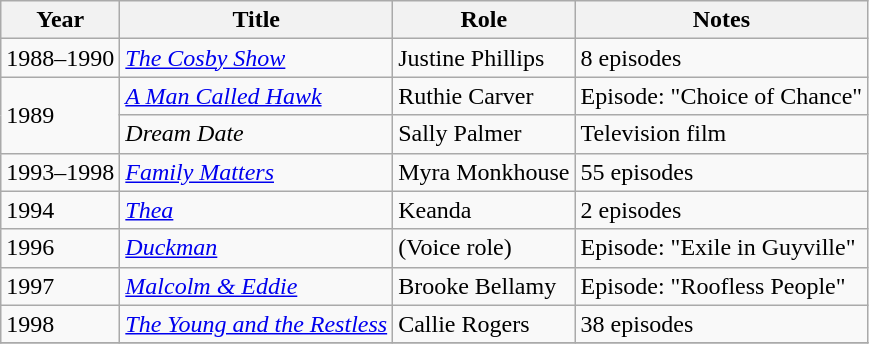<table class="wikitable sortable">
<tr>
<th>Year</th>
<th>Title</th>
<th>Role</th>
<th class="unsortable">Notes</th>
</tr>
<tr>
<td>1988–1990</td>
<td><em><a href='#'>The Cosby Show</a></em></td>
<td>Justine Phillips</td>
<td>8 episodes</td>
</tr>
<tr>
<td rowspan="2">1989</td>
<td><em><a href='#'>A Man Called Hawk</a></em></td>
<td>Ruthie Carver</td>
<td>Episode: "Choice of Chance"</td>
</tr>
<tr>
<td><em>Dream Date</em></td>
<td>Sally Palmer</td>
<td>Television film</td>
</tr>
<tr>
<td>1993–1998</td>
<td><em><a href='#'>Family Matters</a></em></td>
<td>Myra Monkhouse</td>
<td>55 episodes</td>
</tr>
<tr>
<td>1994</td>
<td><em><a href='#'>Thea</a></em></td>
<td>Keanda</td>
<td>2 episodes</td>
</tr>
<tr>
<td>1996</td>
<td><em><a href='#'>Duckman</a></em></td>
<td>(Voice role)</td>
<td>Episode: "Exile in Guyville"</td>
</tr>
<tr>
<td>1997</td>
<td><em><a href='#'>Malcolm & Eddie</a></em></td>
<td>Brooke Bellamy</td>
<td>Episode: "Roofless People"</td>
</tr>
<tr>
<td>1998</td>
<td><em><a href='#'>The Young and the Restless</a></em></td>
<td>Callie Rogers</td>
<td>38 episodes</td>
</tr>
<tr>
</tr>
</table>
